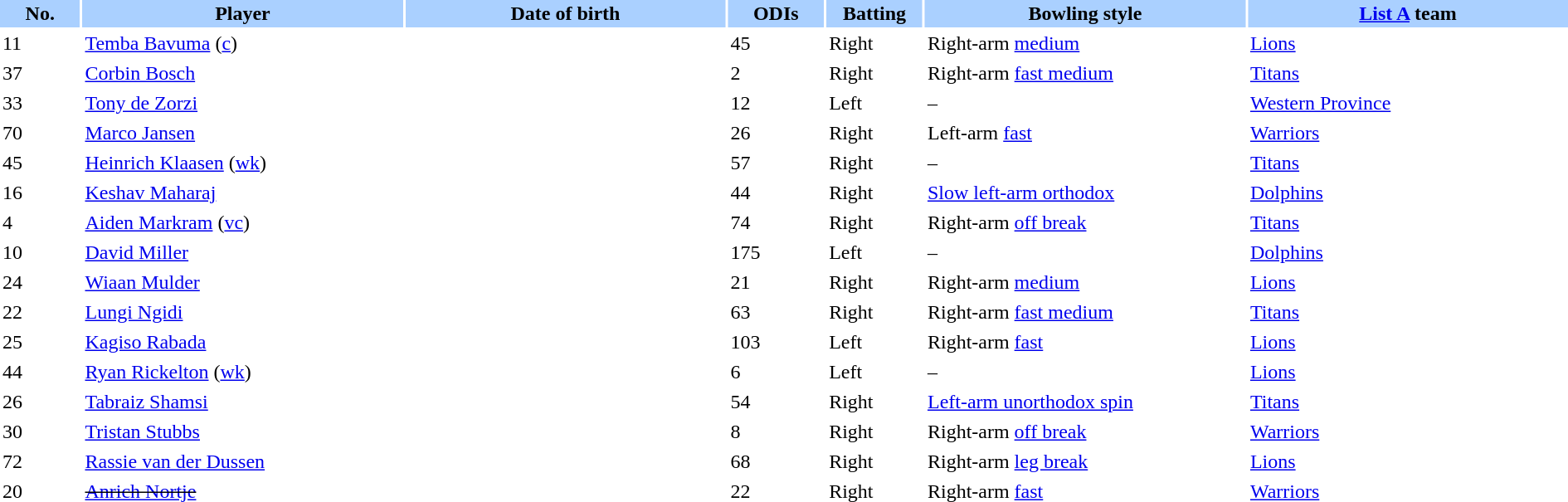<table border="0" cellspacing="2" cellpadding="2" style="width:100%;">
<tr style="background:#aad0ff;">
<th width=5%>No.</th>
<th width="20%">Player</th>
<th width=20%>Date of birth</th>
<th width=6%>ODIs</th>
<th width=6%>Batting</th>
<th width=20%>Bowling style</th>
<th width=20%><a href='#'>List A</a> team</th>
</tr>
<tr>
<td>11</td>
<td><a href='#'>Temba Bavuma</a> (<a href='#'>c</a>)</td>
<td></td>
<td>45</td>
<td>Right</td>
<td>Right-arm <a href='#'>medium</a></td>
<td> <a href='#'>Lions</a></td>
</tr>
<tr>
<td>37</td>
<td><a href='#'>Corbin Bosch</a></td>
<td></td>
<td>2</td>
<td>Right</td>
<td>Right-arm <a href='#'>fast medium</a></td>
<td> <a href='#'>Titans</a></td>
</tr>
<tr>
<td>33</td>
<td><a href='#'>Tony de Zorzi</a></td>
<td></td>
<td>12</td>
<td>Left</td>
<td>–</td>
<td> <a href='#'>Western Province</a></td>
</tr>
<tr>
<td>70</td>
<td><a href='#'>Marco Jansen</a></td>
<td></td>
<td>26</td>
<td>Right</td>
<td>Left-arm <a href='#'>fast</a></td>
<td> <a href='#'>Warriors</a></td>
</tr>
<tr>
<td>45</td>
<td><a href='#'>Heinrich Klaasen</a> (<a href='#'>wk</a>)</td>
<td></td>
<td>57</td>
<td>Right</td>
<td>–</td>
<td> <a href='#'>Titans</a></td>
</tr>
<tr>
<td>16</td>
<td><a href='#'>Keshav Maharaj</a></td>
<td></td>
<td>44</td>
<td>Right</td>
<td><a href='#'>Slow left-arm orthodox</a></td>
<td> <a href='#'>Dolphins</a></td>
</tr>
<tr>
<td>4</td>
<td><a href='#'>Aiden Markram</a> (<a href='#'>vc</a>)</td>
<td></td>
<td>74</td>
<td>Right</td>
<td>Right-arm <a href='#'>off break</a></td>
<td> <a href='#'>Titans</a></td>
</tr>
<tr>
<td>10</td>
<td><a href='#'>David Miller</a></td>
<td></td>
<td>175</td>
<td>Left</td>
<td>–</td>
<td> <a href='#'>Dolphins</a></td>
</tr>
<tr>
<td>24</td>
<td><a href='#'>Wiaan Mulder</a></td>
<td></td>
<td>21</td>
<td>Right</td>
<td>Right-arm <a href='#'>medium</a></td>
<td> <a href='#'>Lions</a></td>
</tr>
<tr>
<td>22</td>
<td><a href='#'>Lungi Ngidi</a></td>
<td></td>
<td>63</td>
<td>Right</td>
<td>Right-arm <a href='#'>fast medium</a></td>
<td> <a href='#'>Titans</a></td>
</tr>
<tr>
<td>25</td>
<td><a href='#'>Kagiso Rabada</a></td>
<td></td>
<td>103</td>
<td>Left</td>
<td>Right-arm <a href='#'>fast</a></td>
<td> <a href='#'>Lions</a></td>
</tr>
<tr>
<td>44</td>
<td><a href='#'>Ryan Rickelton</a> (<a href='#'>wk</a>)</td>
<td></td>
<td>6</td>
<td>Left</td>
<td>–</td>
<td> <a href='#'>Lions</a></td>
</tr>
<tr>
<td>26</td>
<td><a href='#'>Tabraiz Shamsi</a></td>
<td></td>
<td>54</td>
<td>Right</td>
<td><a href='#'>Left-arm unorthodox spin</a></td>
<td> <a href='#'>Titans</a></td>
</tr>
<tr>
<td>30</td>
<td><a href='#'>Tristan Stubbs</a></td>
<td></td>
<td>8</td>
<td>Right</td>
<td>Right-arm <a href='#'>off break</a></td>
<td> <a href='#'>Warriors</a></td>
</tr>
<tr>
<td>72</td>
<td><a href='#'>Rassie van der Dussen</a></td>
<td></td>
<td>68</td>
<td>Right</td>
<td>Right-arm <a href='#'>leg break</a></td>
<td> <a href='#'>Lions</a></td>
</tr>
<tr>
<td>20</td>
<td><s><a href='#'>Anrich Nortje</a></s></td>
<td></td>
<td>22</td>
<td>Right</td>
<td>Right-arm <a href='#'>fast</a></td>
<td> <a href='#'>Warriors</a></td>
</tr>
</table>
